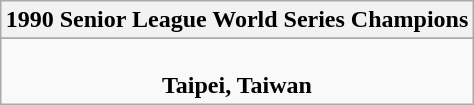<table class="wikitable" style="text-align: center; margin: 0 auto;">
<tr>
<th>1990 Senior League World Series Champions</th>
</tr>
<tr>
</tr>
<tr>
<td><br><strong>Taipei, Taiwan</strong></td>
</tr>
</table>
